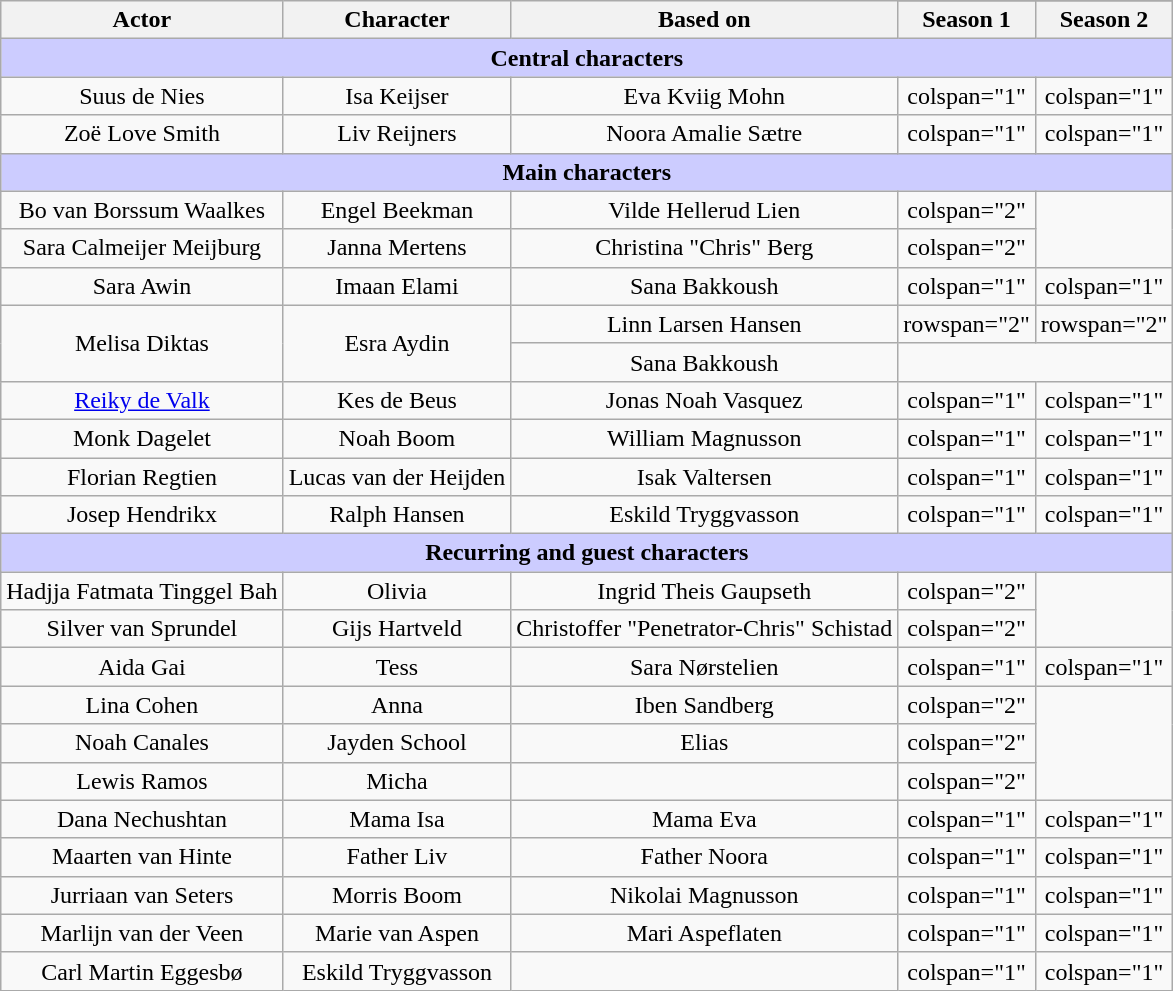<table class = "wikitable" style="text-align:center;">
<tr>
<th rowspan=2>Actor</th>
<th rowspan=2>Character</th>
<th rowspan=2>Based on</th>
</tr>
<tr>
<th style="width:6">Season 1</th>
<th style="width:6">Season 2</th>
</tr>
<tr>
<td scope="row" colspan="5" style="background-color:#ccccff;"><strong>Central characters</strong></td>
</tr>
<tr>
<td>Suus de Nies</td>
<td>Isa Keijser</td>
<td>Eva Kviig Mohn</td>
<td>colspan="1" </td>
<td>colspan="1" </td>
</tr>
<tr>
<td>Zoë Love Smith</td>
<td>Liv Reijners</td>
<td>Noora Amalie Sætre</td>
<td>colspan="1" </td>
<td>colspan="1" </td>
</tr>
<tr>
<td scope="row" colspan="5" style="background-color:#ccccff;"><strong>Main characters</strong></td>
</tr>
<tr>
<td>Bo van Borssum Waalkes</td>
<td>Engel Beekman</td>
<td>Vilde Hellerud Lien</td>
<td>colspan="2" </td>
</tr>
<tr>
<td>Sara Calmeijer Meijburg</td>
<td>Janna Mertens</td>
<td>Christina "Chris" Berg</td>
<td>colspan="2" </td>
</tr>
<tr>
<td>Sara Awin</td>
<td>Imaan Elami</td>
<td>Sana Bakkoush</td>
<td>colspan="1" </td>
<td>colspan="1" </td>
</tr>
<tr>
<td rowspan=2>Melisa Diktas</td>
<td rowspan=2>Esra Aydin</td>
<td>Linn Larsen Hansen</td>
<td>rowspan="2" </td>
<td>rowspan="2" </td>
</tr>
<tr>
<td>Sana Bakkoush</td>
</tr>
<tr>
<td><a href='#'>Reiky de Valk</a></td>
<td>Kes de Beus</td>
<td>Jonas Noah Vasquez</td>
<td>colspan="1" </td>
<td>colspan="1" </td>
</tr>
<tr>
<td>Monk Dagelet</td>
<td>Noah Boom</td>
<td>William Magnusson</td>
<td>colspan="1" </td>
<td>colspan="1" </td>
</tr>
<tr>
<td>Florian Regtien</td>
<td>Lucas van der Heijden</td>
<td>Isak Valtersen</td>
<td>colspan="1" </td>
<td>colspan="1" </td>
</tr>
<tr>
<td>Josep Hendrikx</td>
<td>Ralph Hansen</td>
<td>Eskild Tryggvasson</td>
<td>colspan="1" </td>
<td>colspan="1" </td>
</tr>
<tr>
<td scope="row" colspan="5" style="background-color:#ccccff;"><strong>Recurring and guest characters</strong></td>
</tr>
<tr>
<td>Hadjja Fatmata Tinggel Bah</td>
<td>Olivia</td>
<td>Ingrid Theis Gaupseth</td>
<td>colspan="2" </td>
</tr>
<tr>
<td>Silver van Sprundel</td>
<td>Gijs Hartveld</td>
<td>Christoffer "Penetrator-Chris" Schistad</td>
<td>colspan="2" </td>
</tr>
<tr>
<td>Aida Gai</td>
<td>Tess</td>
<td>Sara Nørstelien</td>
<td>colspan="1" </td>
<td>colspan="1" </td>
</tr>
<tr>
<td>Lina Cohen</td>
<td>Anna</td>
<td>Iben Sandberg</td>
<td>colspan="2" </td>
</tr>
<tr>
<td>Noah Canales</td>
<td>Jayden School</td>
<td>Elias</td>
<td>colspan="2" </td>
</tr>
<tr>
<td>Lewis Ramos</td>
<td>Micha</td>
<td></td>
<td>colspan="2" </td>
</tr>
<tr>
<td>Dana Nechushtan</td>
<td>Mama Isa</td>
<td>Mama Eva</td>
<td>colspan="1" </td>
<td>colspan="1" </td>
</tr>
<tr>
<td>Maarten van Hinte</td>
<td>Father Liv</td>
<td>Father Noora</td>
<td>colspan="1" </td>
<td>colspan="1" </td>
</tr>
<tr>
<td>Jurriaan van Seters</td>
<td>Morris Boom</td>
<td>Nikolai Magnusson</td>
<td>colspan="1" </td>
<td>colspan="1" </td>
</tr>
<tr>
<td>Marlijn van der Veen</td>
<td>Marie van Aspen</td>
<td>Mari Aspeflaten</td>
<td>colspan="1" </td>
<td>colspan="1" </td>
</tr>
<tr>
<td>Carl Martin Eggesbø</td>
<td>Eskild Tryggvasson</td>
<td></td>
<td>colspan="1" </td>
<td>colspan="1" </td>
</tr>
</table>
